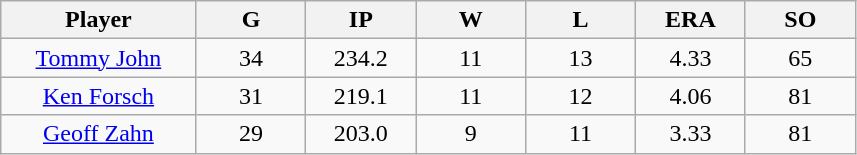<table class="wikitable sortable">
<tr>
<th bgcolor="#DDDDFF" width="16%">Player</th>
<th bgcolor="#DDDDFF" width="9%">G</th>
<th bgcolor="#DDDDFF" width="9%">IP</th>
<th bgcolor="#DDDDFF" width="9%">W</th>
<th bgcolor="#DDDDFF" width="9%">L</th>
<th bgcolor="#DDDDFF" width="9%">ERA</th>
<th bgcolor="#DDDDFF" width="9%">SO</th>
</tr>
<tr align="center">
<td><a href='#'>Tommy John</a></td>
<td>34</td>
<td>234.2</td>
<td>11</td>
<td>13</td>
<td>4.33</td>
<td>65</td>
</tr>
<tr align=center>
<td><a href='#'>Ken Forsch</a></td>
<td>31</td>
<td>219.1</td>
<td>11</td>
<td>12</td>
<td>4.06</td>
<td>81</td>
</tr>
<tr align=center>
<td><a href='#'>Geoff Zahn</a></td>
<td>29</td>
<td>203.0</td>
<td>9</td>
<td>11</td>
<td>3.33</td>
<td>81</td>
</tr>
</table>
